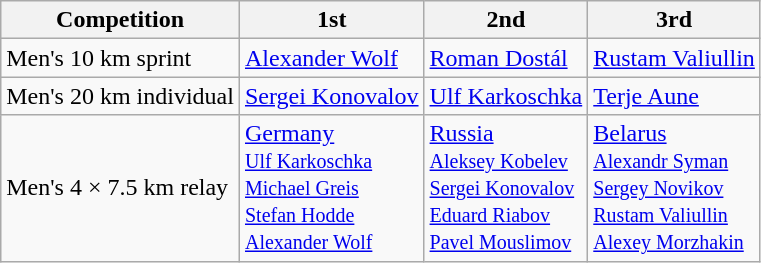<table class="wikitable">
<tr>
<th>Competition</th>
<th>1st</th>
<th>2nd</th>
<th>3rd</th>
</tr>
<tr>
<td>Men's 10 km sprint</td>
<td> <a href='#'>Alexander Wolf</a></td>
<td> <a href='#'>Roman Dostál</a></td>
<td> <a href='#'>Rustam Valiullin</a></td>
</tr>
<tr>
<td>Men's 20 km individual</td>
<td> <a href='#'>Sergei Konovalov</a></td>
<td> <a href='#'>Ulf Karkoschka</a></td>
<td> <a href='#'>Terje Aune</a></td>
</tr>
<tr>
<td>Men's 4 × 7.5 km relay</td>
<td> <a href='#'>Germany</a><br><small><a href='#'>Ulf Karkoschka</a><br><a href='#'>Michael Greis</a><br><a href='#'>Stefan Hodde</a><br><a href='#'>Alexander Wolf</a></small></td>
<td> <a href='#'>Russia</a><br><small><a href='#'>Aleksey Kobelev</a><br><a href='#'>Sergei Konovalov</a><br><a href='#'>Eduard Riabov</a><br><a href='#'>Pavel Mouslimov</a></small></td>
<td> <a href='#'>Belarus</a><br><small><a href='#'>Alexandr Syman</a><br><a href='#'>Sergey Novikov</a><br><a href='#'>Rustam Valiullin</a><br><a href='#'>Alexey Morzhakin</a></small></td>
</tr>
</table>
